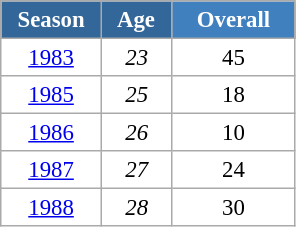<table class="wikitable" style="font-size:95%; text-align:center; border:grey solid 1px; border-collapse:collapse; background:#ffffff;">
<tr>
<th style="background-color:#369; color:white; width:60px;"> Season </th>
<th style="background-color:#369; color:white; width:40px;"> Age </th>
<th style="background-color:#4180be; color:white; width:75px;">Overall</th>
</tr>
<tr>
<td><a href='#'>1983</a></td>
<td><em>23</em></td>
<td>45</td>
</tr>
<tr>
<td><a href='#'>1985</a></td>
<td><em>25</em></td>
<td>18</td>
</tr>
<tr>
<td><a href='#'>1986</a></td>
<td><em>26</em></td>
<td>10</td>
</tr>
<tr>
<td><a href='#'>1987</a></td>
<td><em>27</em></td>
<td>24</td>
</tr>
<tr>
<td><a href='#'>1988</a></td>
<td><em>28</em></td>
<td>30</td>
</tr>
</table>
